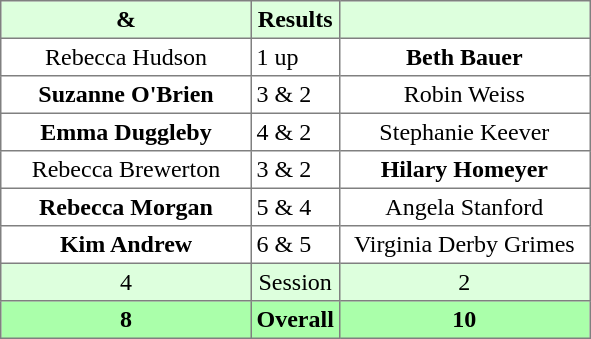<table border="1" cellpadding="3" style="border-collapse: collapse; text-align:center;">
<tr style="background:#ddffdd;">
<th width=160> & </th>
<th>Results</th>
<th width=160></th>
</tr>
<tr>
<td>Rebecca Hudson</td>
<td align=left> 1 up</td>
<td><strong>Beth Bauer</strong></td>
</tr>
<tr>
<td><strong>Suzanne O'Brien</strong></td>
<td align=left> 3 & 2</td>
<td>Robin Weiss</td>
</tr>
<tr>
<td><strong>Emma Duggleby</strong></td>
<td align=left> 4 & 2</td>
<td>Stephanie Keever</td>
</tr>
<tr>
<td>Rebecca Brewerton</td>
<td align=left> 3 & 2</td>
<td><strong>Hilary Homeyer</strong></td>
</tr>
<tr>
<td><strong>Rebecca Morgan</strong></td>
<td align=left> 5 & 4</td>
<td>Angela Stanford</td>
</tr>
<tr>
<td><strong>Kim Andrew</strong></td>
<td align=left> 6 & 5</td>
<td>Virginia Derby Grimes</td>
</tr>
<tr style="background:#ddffdd;">
<td>4</td>
<td>Session</td>
<td>2</td>
</tr>
<tr style="background:#aaffaa;">
<th>8</th>
<th>Overall</th>
<th>10</th>
</tr>
</table>
